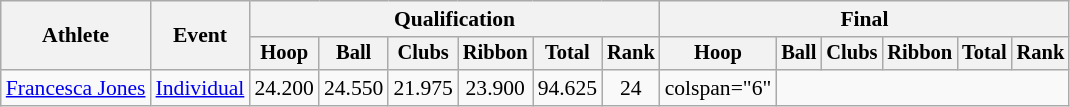<table class=wikitable style="font-size:90%">
<tr>
<th rowspan=2>Athlete</th>
<th rowspan=2>Event</th>
<th colspan=6>Qualification</th>
<th colspan=6>Final</th>
</tr>
<tr style="font-size:95%">
<th>Hoop</th>
<th>Ball</th>
<th>Clubs</th>
<th>Ribbon</th>
<th>Total</th>
<th>Rank</th>
<th>Hoop</th>
<th>Ball</th>
<th>Clubs</th>
<th>Ribbon</th>
<th>Total</th>
<th>Rank</th>
</tr>
<tr align=center>
<td align=left><a href='#'>Francesca Jones</a></td>
<td align=left><a href='#'>Individual</a></td>
<td>24.200</td>
<td>24.550</td>
<td>21.975</td>
<td>23.900</td>
<td>94.625</td>
<td>24</td>
<td>colspan="6" </td>
</tr>
</table>
